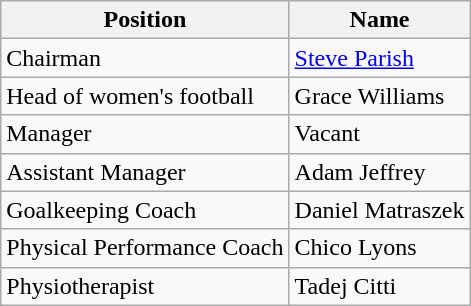<table class="wikitable" style="text-align:center;">
<tr>
<th>Position</th>
<th>Name</th>
</tr>
<tr>
<td align="left">Chairman</td>
<td align="left"> <a href='#'>Steve Parish</a></td>
</tr>
<tr>
<td align="left">Head of women's football</td>
<td align="left"> Grace Williams</td>
</tr>
<tr>
<td align="left">Manager</td>
<td align="left"> Vacant </td>
</tr>
<tr>
<td align="left">Assistant Manager</td>
<td align="left"> Adam Jeffrey</td>
</tr>
<tr>
<td align="left">Goalkeeping Coach</td>
<td align="left"> Daniel Matraszek</td>
</tr>
<tr>
<td align="left">Physical Performance Coach</td>
<td align="left"> Chico Lyons</td>
</tr>
<tr>
<td align="left">Physiotherapist</td>
<td align="left"> Tadej Citti</td>
</tr>
</table>
